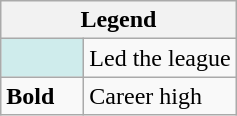<table class="wikitable mw-collapsible">
<tr>
<th colspan="2">Legend</th>
</tr>
<tr>
<td style="background:#cfecec; width:3em;"></td>
<td>Led the league</td>
</tr>
<tr>
<td><strong>Bold</strong></td>
<td>Career high</td>
</tr>
</table>
